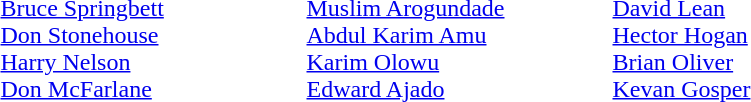<table>
<tr>
<td width=200 valign=top><em></em><br><a href='#'>Bruce Springbett</a><br><a href='#'>Don Stonehouse</a><br><a href='#'>Harry Nelson</a><br><a href='#'>Don McFarlane</a></td>
<td width=200 valign=top><em></em><br><a href='#'>Muslim Arogundade</a><br><a href='#'>Abdul Karim Amu</a><br><a href='#'>Karim Olowu</a><br><a href='#'>Edward Ajado</a></td>
<td width=200 valign=top><em></em><br><a href='#'>David Lean</a><br><a href='#'>Hector Hogan</a><br><a href='#'>Brian Oliver</a><br><a href='#'>Kevan Gosper</a></td>
</tr>
</table>
